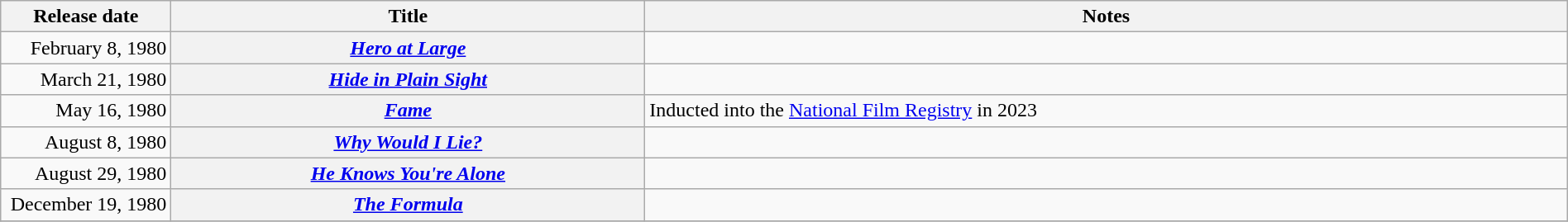<table class="wikitable sortable" style="width:100%;">
<tr>
<th scope="col" style="width:130px;">Release date</th>
<th>Title</th>
<th>Notes</th>
</tr>
<tr>
<td style="text-align:right;">February 8, 1980</td>
<th scope="row"><em><a href='#'>Hero at Large</a></em></th>
<td></td>
</tr>
<tr>
<td style="text-align:right;">March 21, 1980</td>
<th scope="row"><em><a href='#'>Hide in Plain Sight</a></em></th>
<td></td>
</tr>
<tr>
<td style="text-align:right;">May 16, 1980</td>
<th scope="row"><em><a href='#'>Fame</a></em></th>
<td>Inducted into the <a href='#'>National Film Registry</a> in 2023</td>
</tr>
<tr>
<td style="text-align:right;">August 8, 1980</td>
<th scope="row"><em><a href='#'>Why Would I Lie?</a></em></th>
<td></td>
</tr>
<tr>
<td style="text-align:right;">August 29, 1980</td>
<th scope="row"><em><a href='#'>He Knows You're Alone</a></em></th>
<td></td>
</tr>
<tr>
<td style="text-align:right;">December 19, 1980</td>
<th scope="row"><em><a href='#'>The Formula</a></em></th>
<td></td>
</tr>
<tr>
</tr>
</table>
